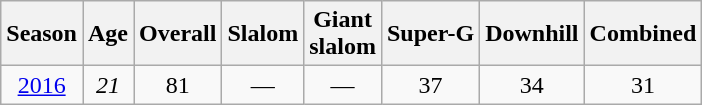<table class=wikitable style="text-align:center">
<tr>
<th>Season</th>
<th>Age</th>
<th>Overall</th>
<th>Slalom</th>
<th>Giant<br>slalom</th>
<th>Super-G</th>
<th>Downhill</th>
<th>Combined</th>
</tr>
<tr>
<td><a href='#'>2016</a></td>
<td><em>21</em></td>
<td>81</td>
<td>—</td>
<td>—</td>
<td>37</td>
<td>34</td>
<td>31</td>
</tr>
</table>
